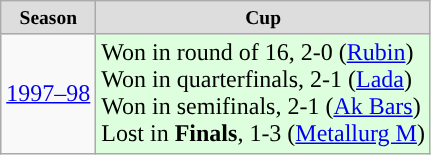<table class="wikitable">
<tr style="text-align:center; font-size:small; background:#ddd; padding:5px;"|>
<td><strong>Season</strong></td>
<td><strong>Cup</strong></td>
</tr>
<tr>
<td><a href='#'>1997–98</a></td>
<td style="background: #ddffdd;">Won in round of 16, 2-0 (<a href='#'>Rubin</a>) <br> Won in quarterfinals, 2-1 (<a href='#'>Lada</a>) <br> Won in semifinals, 2-1 (<a href='#'>Ak Bars</a>) <br> Lost in <strong>Finals</strong>, 1-3 (<a href='#'>Metallurg M</a>) <br></td>
</tr>
</table>
